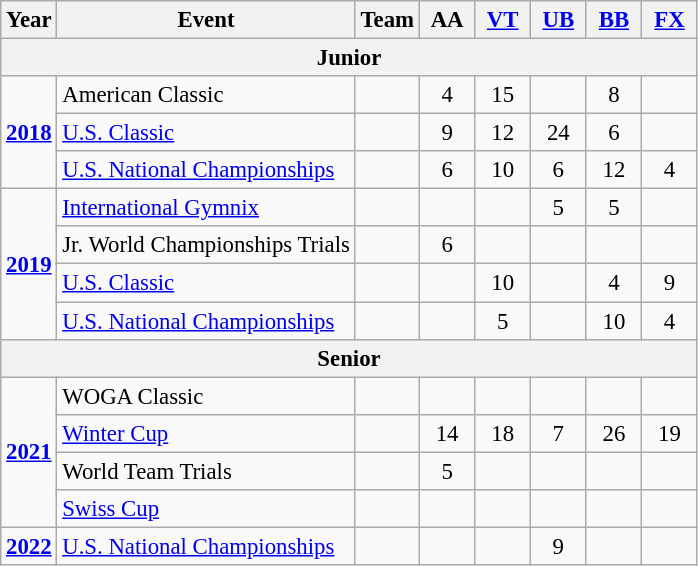<table class="wikitable" style="text-align:center; font-size:95%;">
<tr>
<th align=center>Year</th>
<th align=center>Event</th>
<th style="width:30px;">Team</th>
<th style="width:30px;">AA</th>
<th style="width:30px;"><a href='#'>VT</a></th>
<th style="width:30px;"><a href='#'>UB</a></th>
<th style="width:30px;"><a href='#'>BB</a></th>
<th style="width:30px;"><a href='#'>FX</a></th>
</tr>
<tr>
<th colspan="8"><strong>Junior</strong></th>
</tr>
<tr>
<td rowspan="3"><strong><a href='#'>2018</a></strong></td>
<td align=left>American Classic</td>
<td></td>
<td>4</td>
<td>15</td>
<td></td>
<td>8</td>
<td></td>
</tr>
<tr>
<td align=left><a href='#'>U.S. Classic</a></td>
<td></td>
<td>9</td>
<td>12</td>
<td>24</td>
<td>6</td>
<td></td>
</tr>
<tr>
<td align=left><a href='#'>U.S. National Championships</a></td>
<td></td>
<td>6</td>
<td>10</td>
<td>6</td>
<td>12</td>
<td>4</td>
</tr>
<tr>
<td rowspan="4"><strong><a href='#'>2019</a></strong></td>
<td align=left><a href='#'>International Gymnix</a></td>
<td></td>
<td></td>
<td></td>
<td>5</td>
<td>5</td>
<td></td>
</tr>
<tr>
<td align=left>Jr. World Championships Trials</td>
<td></td>
<td>6</td>
<td></td>
<td></td>
<td></td>
<td></td>
</tr>
<tr>
<td align=left><a href='#'>U.S. Classic</a></td>
<td></td>
<td></td>
<td>10</td>
<td></td>
<td>4</td>
<td>9</td>
</tr>
<tr>
<td align=left><a href='#'>U.S. National Championships</a></td>
<td></td>
<td></td>
<td>5</td>
<td></td>
<td>10</td>
<td>4</td>
</tr>
<tr>
<th colspan="8"><strong>Senior</strong></th>
</tr>
<tr>
<td rowspan="4"><strong><a href='#'>2021</a></strong></td>
<td align=left>WOGA Classic</td>
<td></td>
<td></td>
<td></td>
<td></td>
<td></td>
<td></td>
</tr>
<tr>
<td align=left><a href='#'>Winter Cup</a></td>
<td></td>
<td>14</td>
<td>18</td>
<td>7</td>
<td>26</td>
<td>19</td>
</tr>
<tr>
<td align=left>World Team Trials</td>
<td></td>
<td>5</td>
<td></td>
<td></td>
<td></td>
<td></td>
</tr>
<tr>
<td align=left><a href='#'>Swiss Cup</a></td>
<td></td>
<td></td>
<td></td>
<td></td>
<td></td>
<td></td>
</tr>
<tr>
<td rowspan="1"><strong><a href='#'>2022</a></strong></td>
<td align=left><a href='#'>U.S. National Championships</a></td>
<td></td>
<td></td>
<td></td>
<td>9</td>
<td></td>
<td></td>
</tr>
</table>
